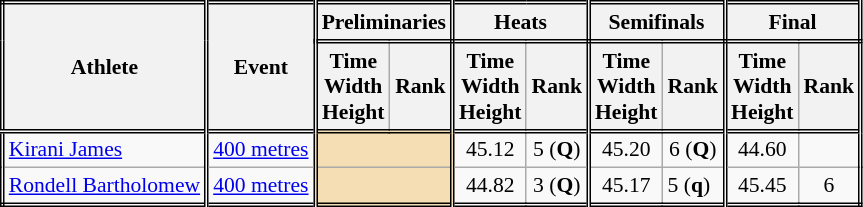<table class=wikitable style="font-size:90%; border: double;">
<tr>
<th rowspan="2" style="border-right:double">Athlete</th>
<th rowspan="2" style="border-right:double">Event</th>
<th colspan="2" style="border-right:double; border-bottom:double;">Preliminaries</th>
<th colspan="2" style="border-right:double; border-bottom:double;">Heats</th>
<th colspan="2" style="border-right:double; border-bottom:double;">Semifinals</th>
<th colspan="2" style="border-right:double; border-bottom:double;">Final</th>
</tr>
<tr>
<th>Time<br>Width<br>Height</th>
<th style="border-right:double">Rank</th>
<th>Time<br>Width<br>Height</th>
<th style="border-right:double">Rank</th>
<th>Time<br>Width<br>Height</th>
<th style="border-right:double">Rank</th>
<th>Time<br>Width<br>Height</th>
<th style="border-right:double">Rank</th>
</tr>
<tr style="border-top: double;">
<td style="border-right:double"><a href='#'>Kirani James</a></td>
<td style="border-right:double"><a href='#'>400 metres</a></td>
<td style="border-right:double" colspan= 2 bgcolor="wheat"></td>
<td align=center>45.12</td>
<td style="border-right:double" align=center>5 (<strong>Q</strong>)</td>
<td align=center>45.20</td>
<td style="border-right:double" align=center>6 (<strong>Q</strong>)</td>
<td align=center>44.60</td>
<td align=center></td>
</tr>
<tr>
<td style="border-right:double"><a href='#'>Rondell Bartholomew</a></td>
<td style="border-right:double"><a href='#'>400 metres</a></td>
<td style="border-right:double" colspan= 2 bgcolor="wheat"></td>
<td align=center>44.82</td>
<td style="border-right:double" align=center>3 (<strong>Q</strong>)</td>
<td align=center>45.17</td>
<td style="border-right:double">5 (<strong>q</strong>)</td>
<td align=center>45.45</td>
<td align=center>6</td>
</tr>
</table>
